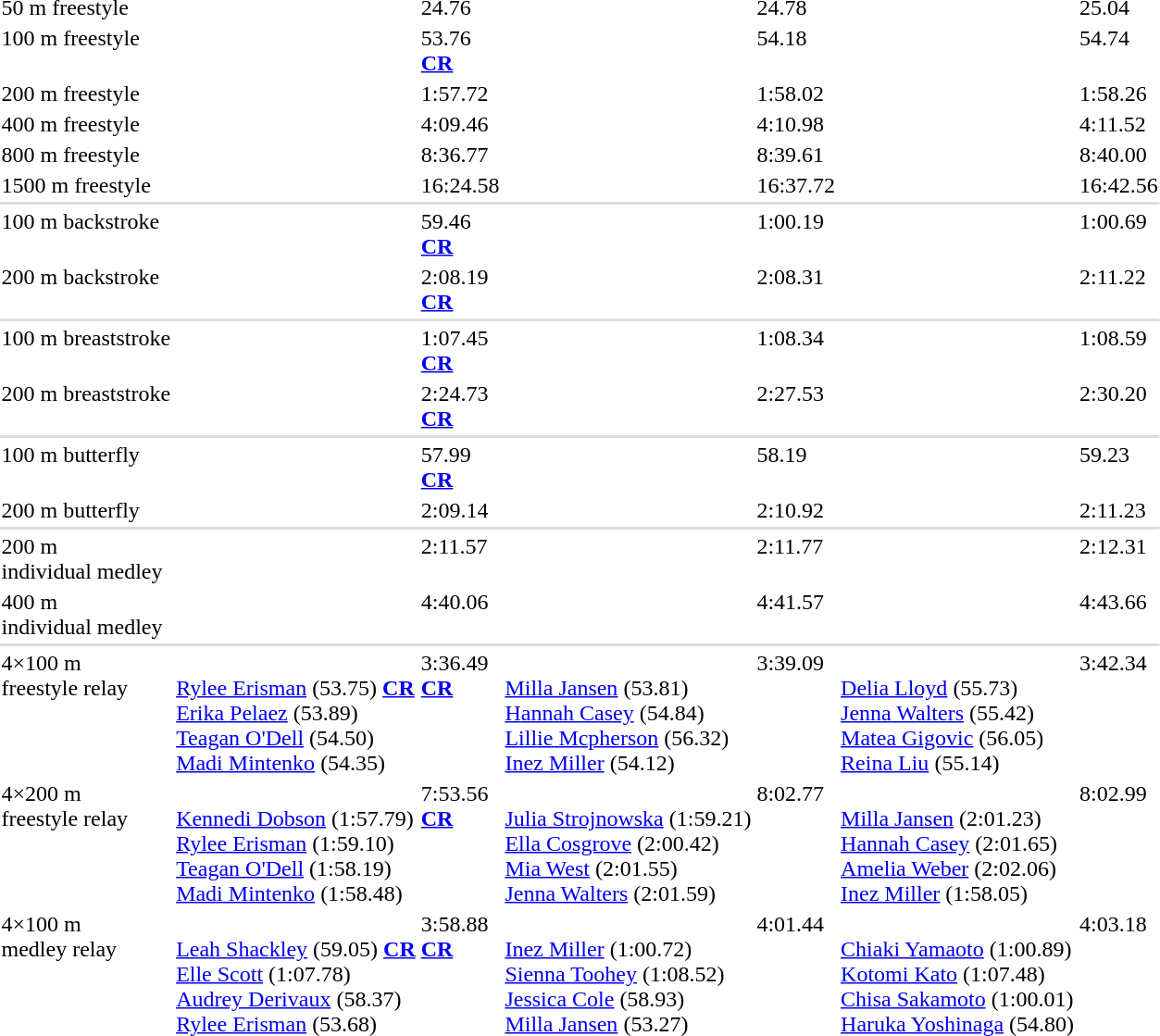<table>
<tr valign="top">
<td>50 m freestyle</td>
<td></td>
<td>24.76</td>
<td></td>
<td>24.78</td>
<td></td>
<td>25.04</td>
</tr>
<tr valign="top">
<td>100 m freestyle</td>
<td></td>
<td>53.76<br><strong><a href='#'>CR</a></strong></td>
<td></td>
<td>54.18</td>
<td></td>
<td>54.74</td>
</tr>
<tr valign="top">
<td>200 m freestyle</td>
<td></td>
<td>1:57.72</td>
<td></td>
<td>1:58.02</td>
<td></td>
<td>1:58.26</td>
</tr>
<tr valign="top">
<td>400 m freestyle</td>
<td></td>
<td>4:09.46</td>
<td></td>
<td>4:10.98</td>
<td></td>
<td>4:11.52</td>
</tr>
<tr valign="top">
<td>800 m freestyle</td>
<td></td>
<td>8:36.77</td>
<td></td>
<td>8:39.61</td>
<td></td>
<td>8:40.00</td>
</tr>
<tr valign="top">
<td>1500 m freestyle</td>
<td></td>
<td>16:24.58</td>
<td></td>
<td>16:37.72</td>
<td></td>
<td>16:42.56</td>
</tr>
<tr bgcolor=#DDDDDD>
<td colspan=7></td>
</tr>
<tr valign="top">
<td>100 m backstroke</td>
<td></td>
<td>59.46<br><strong><a href='#'>CR</a></strong></td>
<td></td>
<td>1:00.19</td>
<td></td>
<td>1:00.69</td>
</tr>
<tr valign="top">
<td>200 m backstroke</td>
<td></td>
<td>2:08.19<br><strong><a href='#'>CR</a></strong></td>
<td></td>
<td>2:08.31</td>
<td></td>
<td>2:11.22</td>
</tr>
<tr bgcolor=#DDDDDD>
<td colspan=7></td>
</tr>
<tr valign="top">
<td>100 m breaststroke</td>
<td></td>
<td>1:07.45<br><strong><a href='#'>CR</a></strong></td>
<td></td>
<td>1:08.34</td>
<td></td>
<td>1:08.59</td>
</tr>
<tr valign="top">
<td>200 m breaststroke</td>
<td></td>
<td>2:24.73<br><strong><a href='#'>CR</a></strong></td>
<td></td>
<td>2:27.53</td>
<td></td>
<td>2:30.20</td>
</tr>
<tr bgcolor=#DDDDDD>
<td colspan=7></td>
</tr>
<tr valign="top">
<td>100 m butterfly</td>
<td></td>
<td>57.99<br><strong><a href='#'>CR</a></strong></td>
<td></td>
<td>58.19</td>
<td></td>
<td>59.23</td>
</tr>
<tr valign="top">
<td>200 m butterfly</td>
<td></td>
<td>2:09.14</td>
<td></td>
<td>2:10.92</td>
<td></td>
<td>2:11.23</td>
</tr>
<tr bgcolor=#DDDDDD>
<td colspan=7></td>
</tr>
<tr valign="top">
<td>200 m<br>individual medley</td>
<td></td>
<td>2:11.57</td>
<td></td>
<td>2:11.77</td>
<td></td>
<td>2:12.31</td>
</tr>
<tr valign="top">
<td>400 m<br>individual medley</td>
<td></td>
<td>4:40.06</td>
<td></td>
<td>4:41.57</td>
<td></td>
<td>4:43.66</td>
</tr>
<tr bgcolor=#DDDDDD>
<td colspan=7></td>
</tr>
<tr valign="top">
<td>4×100 m<br>freestyle relay</td>
<td><br><a href='#'>Rylee Erisman</a> (53.75) <strong><a href='#'>CR</a></strong>  <br><a href='#'>Erika Pelaez</a> (53.89)<br><a href='#'>Teagan O'Dell</a> (54.50)<br><a href='#'>Madi Mintenko</a> (54.35)</td>
<td>3:36.49<br><strong><a href='#'>CR</a></strong></td>
<td><br><a href='#'>Milla Jansen</a> (53.81)<br><a href='#'>Hannah Casey</a> (54.84)<br><a href='#'>Lillie Mcpherson</a> (56.32)<br><a href='#'>Inez Miller</a> (54.12)</td>
<td>3:39.09</td>
<td><br><a href='#'>Delia Lloyd</a> (55.73)<br><a href='#'>Jenna Walters</a> (55.42)<br><a href='#'>Matea Gigovic</a> (56.05)<br><a href='#'>Reina Liu</a> (55.14)</td>
<td>3:42.34</td>
</tr>
<tr valign="top">
<td>4×200 m<br>freestyle relay</td>
<td><br><a href='#'>Kennedi Dobson</a> (1:57.79)<br><a href='#'>Rylee Erisman</a> (1:59.10)<br><a href='#'>Teagan O'Dell</a> (1:58.19)<br><a href='#'>Madi Mintenko</a> (1:58.48)</td>
<td>7:53.56<br><strong><a href='#'>CR</a></strong></td>
<td><br><a href='#'>Julia Strojnowska</a> (1:59.21)<br><a href='#'>Ella Cosgrove</a> (2:00.42)<br><a href='#'>Mia West</a> (2:01.55)<br><a href='#'>Jenna Walters</a> (2:01.59)</td>
<td>8:02.77</td>
<td><br><a href='#'>Milla Jansen</a> (2:01.23)<br><a href='#'>Hannah Casey</a> (2:01.65)<br><a href='#'>Amelia Weber</a> (2:02.06)<br><a href='#'>Inez Miller</a> (1:58.05)</td>
<td>8:02.99</td>
</tr>
<tr valign="top">
<td>4×100 m<br>medley relay</td>
<td><br><a href='#'>Leah Shackley</a> (59.05) <strong><a href='#'>CR</a></strong><br><a href='#'>Elle Scott</a> (1:07.78)<br><a href='#'>Audrey Derivaux</a> (58.37)<br><a href='#'>Rylee Erisman</a> (53.68)</td>
<td>3:58.88<br><strong><a href='#'>CR</a></strong></td>
<td><br><a href='#'>Inez Miller</a> (1:00.72)<br><a href='#'>Sienna Toohey</a> (1:08.52)<br><a href='#'>Jessica Cole</a> (58.93)<br><a href='#'>Milla Jansen</a> (53.27)</td>
<td>4:01.44</td>
<td><br><a href='#'>Chiaki Yamaoto</a> (1:00.89)<br><a href='#'>Kotomi Kato</a> (1:07.48)<br><a href='#'>Chisa Sakamoto</a> (1:00.01)<br><a href='#'>Haruka Yoshinaga</a> (54.80)</td>
<td>4:03.18</td>
</tr>
</table>
